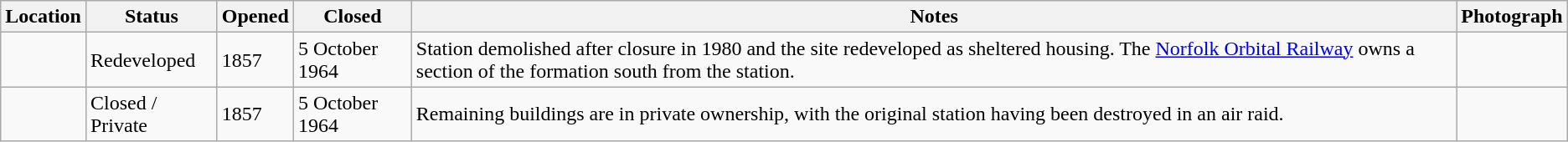<table class="wikitable">
<tr>
<th>Location</th>
<th>Status</th>
<th>Opened</th>
<th>Closed</th>
<th>Notes</th>
<th>Photograph</th>
</tr>
<tr>
<td></td>
<td>Redeveloped</td>
<td>1857</td>
<td>5 October 1964</td>
<td>Station demolished after closure in 1980 and the site redeveloped as sheltered housing.  The <a href='#'>Norfolk Orbital Railway</a> owns a section of the formation south from the station.</td>
<td></td>
</tr>
<tr>
<td></td>
<td>Closed / Private</td>
<td>1857</td>
<td>5 October 1964</td>
<td>Remaining buildings are in private ownership, with the original station having been destroyed in an air raid.</td>
<td></td>
</tr>
</table>
